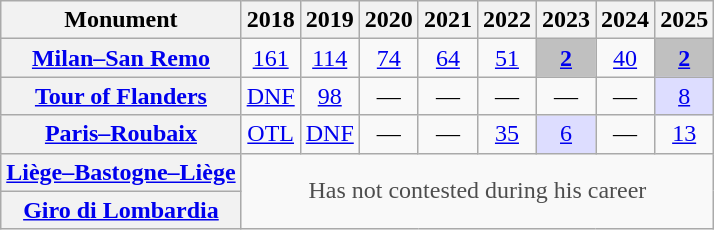<table class="wikitable plainrowheaders">
<tr>
<th scope="col">Monument</th>
<th scope="col">2018</th>
<th scope="col">2019</th>
<th scope="col">2020</th>
<th scope="col">2021</th>
<th scope="col">2022</th>
<th scope="col">2023</th>
<th scope="col">2024</th>
<th scope="col">2025</th>
</tr>
<tr style="text-align:center;">
<th scope="row"><a href='#'>Milan–San Remo</a></th>
<td><a href='#'>161</a></td>
<td><a href='#'>114</a></td>
<td><a href='#'>74</a></td>
<td><a href='#'>64</a></td>
<td><a href='#'>51</a></td>
<td style="background:silver;"><a href='#'><strong>2</strong></a></td>
<td><a href='#'>40</a></td>
<td style="background:silver;"><a href='#'><strong>2</strong></a></td>
</tr>
<tr style="text-align:center;">
<th scope="row"><a href='#'>Tour of Flanders</a></th>
<td><a href='#'>DNF</a></td>
<td><a href='#'>98</a></td>
<td>—</td>
<td>—</td>
<td>—</td>
<td>—</td>
<td>—</td>
<td style="background:#ddf;"><a href='#'>8</a></td>
</tr>
<tr style="text-align:center;">
<th scope="row"><a href='#'>Paris–Roubaix</a></th>
<td><a href='#'>OTL</a></td>
<td><a href='#'>DNF</a></td>
<td>—</td>
<td>—</td>
<td><a href='#'>35</a></td>
<td style="background:#ddf;"><a href='#'>6</a></td>
<td>—</td>
<td><a href='#'>13</a></td>
</tr>
<tr style="text-align:center;">
<th scope="row"><a href='#'>Liège–Bastogne–Liège</a></th>
<td style="color:#4d4d4d;" colspan=8 rowspan=2>Has not contested during his career</td>
</tr>
<tr style="text-align:center;">
<th scope="row"><a href='#'>Giro di Lombardia</a></th>
</tr>
</table>
